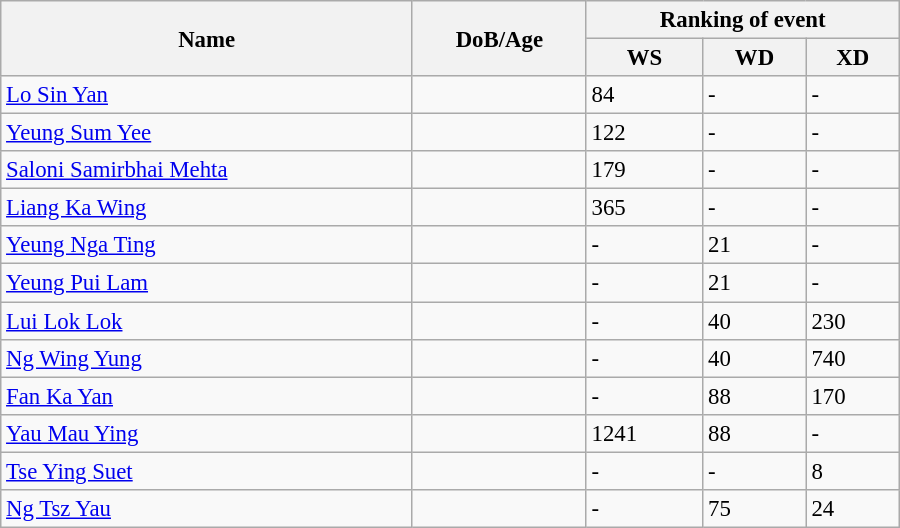<table class="wikitable" style="width:600px; font-size:95%;">
<tr>
<th rowspan="2" align="left">Name</th>
<th rowspan="2" align="left">DoB/Age</th>
<th colspan="3" align="center">Ranking of event</th>
</tr>
<tr>
<th align="center">WS</th>
<th>WD</th>
<th align="center">XD</th>
</tr>
<tr>
<td><a href='#'>Lo Sin Yan</a></td>
<td></td>
<td>84</td>
<td>-</td>
<td>-</td>
</tr>
<tr>
<td><a href='#'>Yeung Sum Yee</a></td>
<td></td>
<td>122</td>
<td>-</td>
<td>-</td>
</tr>
<tr>
<td><a href='#'>Saloni Samirbhai Mehta</a></td>
<td></td>
<td>179</td>
<td>-</td>
<td>-</td>
</tr>
<tr>
<td><a href='#'>Liang Ka Wing</a></td>
<td></td>
<td>365</td>
<td>-</td>
<td>-</td>
</tr>
<tr>
<td><a href='#'>Yeung Nga Ting</a></td>
<td></td>
<td>-</td>
<td>21</td>
<td>-</td>
</tr>
<tr>
<td><a href='#'>Yeung Pui Lam</a></td>
<td></td>
<td>-</td>
<td>21</td>
<td>-</td>
</tr>
<tr>
<td><a href='#'>Lui Lok Lok</a></td>
<td></td>
<td>-</td>
<td>40</td>
<td>230</td>
</tr>
<tr>
<td><a href='#'>Ng Wing Yung</a></td>
<td></td>
<td>-</td>
<td>40</td>
<td>740</td>
</tr>
<tr>
<td><a href='#'>Fan Ka Yan</a></td>
<td></td>
<td>-</td>
<td>88</td>
<td>170</td>
</tr>
<tr>
<td><a href='#'>Yau Mau Ying</a></td>
<td></td>
<td>1241</td>
<td>88</td>
<td>-</td>
</tr>
<tr>
<td><a href='#'>Tse Ying Suet</a></td>
<td></td>
<td>-</td>
<td>-</td>
<td>8</td>
</tr>
<tr>
<td><a href='#'>Ng Tsz Yau</a></td>
<td></td>
<td>-</td>
<td>75</td>
<td>24</td>
</tr>
</table>
